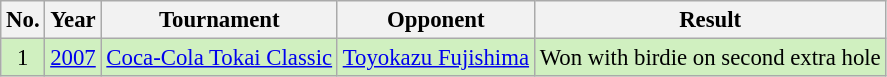<table class="wikitable" style="font-size:95%;">
<tr>
<th>No.</th>
<th>Year</th>
<th>Tournament</th>
<th>Opponent</th>
<th>Result</th>
</tr>
<tr style="background:#D0F0C0;">
<td align=center>1</td>
<td><a href='#'>2007</a></td>
<td><a href='#'>Coca-Cola Tokai Classic</a></td>
<td> <a href='#'>Toyokazu Fujishima</a></td>
<td>Won with birdie on second extra hole</td>
</tr>
</table>
